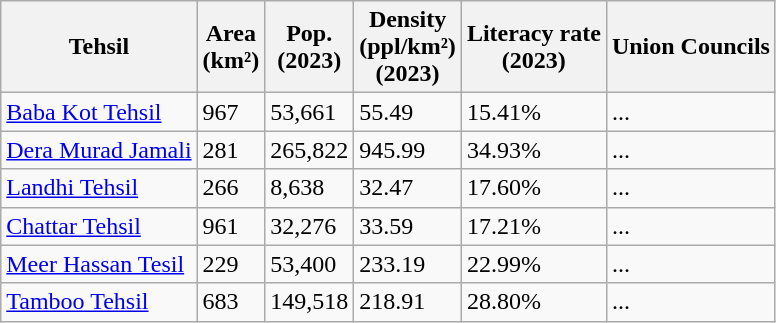<table class="wikitable sortable static-row-numbers static-row-header-hash">
<tr>
<th>Tehsil</th>
<th>Area<br>(km²)</th>
<th>Pop.<br>(2023)</th>
<th>Density<br>(ppl/km²)<br>(2023)</th>
<th>Literacy rate<br>(2023)</th>
<th>Union Councils</th>
</tr>
<tr>
<td><a href='#'>Baba Kot Tehsil</a></td>
<td>967</td>
<td>53,661</td>
<td>55.49</td>
<td>15.41%</td>
<td>...</td>
</tr>
<tr>
<td><a href='#'>Dera Murad Jamali</a></td>
<td>281</td>
<td>265,822</td>
<td>945.99</td>
<td>34.93%</td>
<td>...</td>
</tr>
<tr>
<td><a href='#'>Landhi Tehsil</a></td>
<td>266</td>
<td>8,638</td>
<td>32.47</td>
<td>17.60%</td>
<td>...</td>
</tr>
<tr>
<td><a href='#'>Chattar Tehsil</a></td>
<td>961</td>
<td>32,276</td>
<td>33.59</td>
<td>17.21%</td>
<td>...</td>
</tr>
<tr>
<td><a href='#'>Meer Hassan Tesil</a></td>
<td>229</td>
<td>53,400</td>
<td>233.19</td>
<td>22.99%</td>
<td>...</td>
</tr>
<tr>
<td><a href='#'>Tamboo Tehsil</a></td>
<td>683</td>
<td>149,518</td>
<td>218.91</td>
<td>28.80%</td>
<td>...</td>
</tr>
</table>
